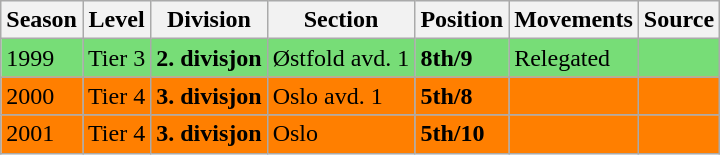<table class="wikitable">
<tr style="background:#f0f6fa;">
<th>Season</th>
<th>Level</th>
<th>Division</th>
<th>Section</th>
<th>Position</th>
<th>Movements</th>
<th>Source</th>
</tr>
<tr>
<td style="background:#7d7;">1999</td>
<td style="background:#7d7;">Tier 3</td>
<td style="background:#7d7;"><strong>2. divisjon</strong></td>
<td style="background:#7d7;">Østfold avd. 1</td>
<td style="background:#7d7;"><strong>8th/9</strong></td>
<td style="background:#7d7;">Relegated</td>
<td style="background:#7d7;"></td>
</tr>
<tr>
<td style="background:#FF7F00;">2000</td>
<td style="background:#FF7F00;">Tier 4</td>
<td style="background:#FF7F00;"><strong>3. divisjon</strong></td>
<td style="background:#FF7F00;">Oslo avd. 1</td>
<td style="background:#FF7F00;"><strong>5th/8</strong></td>
<td style="background:#FF7F00;"></td>
<td style="background:#FF7F00;"></td>
</tr>
<tr>
<td style="background:#FF7F00;">2001</td>
<td style="background:#FF7F00;">Tier 4</td>
<td style="background:#FF7F00;"><strong>3. divisjon</strong></td>
<td style="background:#FF7F00;">Oslo</td>
<td style="background:#FF7F00;"><strong>5th/10</strong></td>
<td style="background:#FF7F00;"></td>
<td style="background:#FF7F00;"></td>
</tr>
</table>
